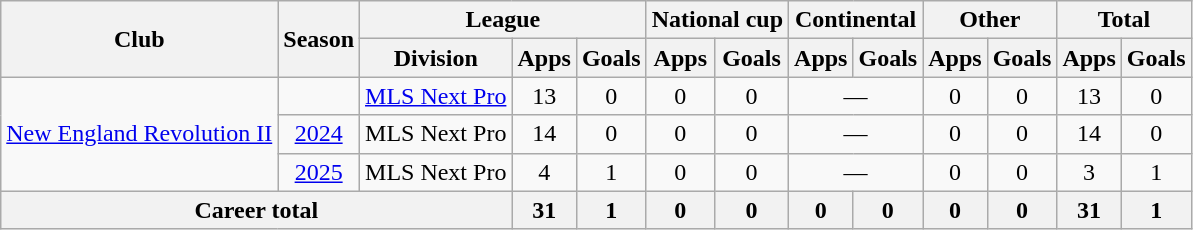<table class="wikitable" style="text-align:center">
<tr>
<th rowspan="2">Club</th>
<th rowspan="2">Season</th>
<th colspan="3">League</th>
<th colspan="2">National cup</th>
<th colspan="2">Continental</th>
<th colspan="2">Other</th>
<th colspan="2">Total</th>
</tr>
<tr>
<th>Division</th>
<th>Apps</th>
<th>Goals</th>
<th>Apps</th>
<th>Goals</th>
<th>Apps</th>
<th>Goals</th>
<th>Apps</th>
<th>Goals</th>
<th>Apps</th>
<th>Goals</th>
</tr>
<tr>
<td rowspan=3><a href='#'>New England Revolution II</a></td>
<td></td>
<td><a href='#'>MLS Next Pro</a></td>
<td>13</td>
<td>0</td>
<td>0</td>
<td>0</td>
<td colspan="2">—</td>
<td>0</td>
<td>0</td>
<td>13</td>
<td>0</td>
</tr>
<tr>
<td><a href='#'>2024</a></td>
<td>MLS Next Pro</td>
<td>14</td>
<td>0</td>
<td>0</td>
<td>0</td>
<td colspan="2">—</td>
<td>0</td>
<td>0</td>
<td>14</td>
<td>0</td>
</tr>
<tr>
<td><a href='#'>2025</a></td>
<td>MLS Next Pro</td>
<td>4</td>
<td>1</td>
<td>0</td>
<td>0</td>
<td colspan="2">—</td>
<td>0</td>
<td>0</td>
<td>3</td>
<td>1</td>
</tr>
<tr>
<th colspan="3">Career total</th>
<th>31</th>
<th>1</th>
<th>0</th>
<th>0</th>
<th>0</th>
<th>0</th>
<th>0</th>
<th>0</th>
<th>31</th>
<th>1</th>
</tr>
</table>
